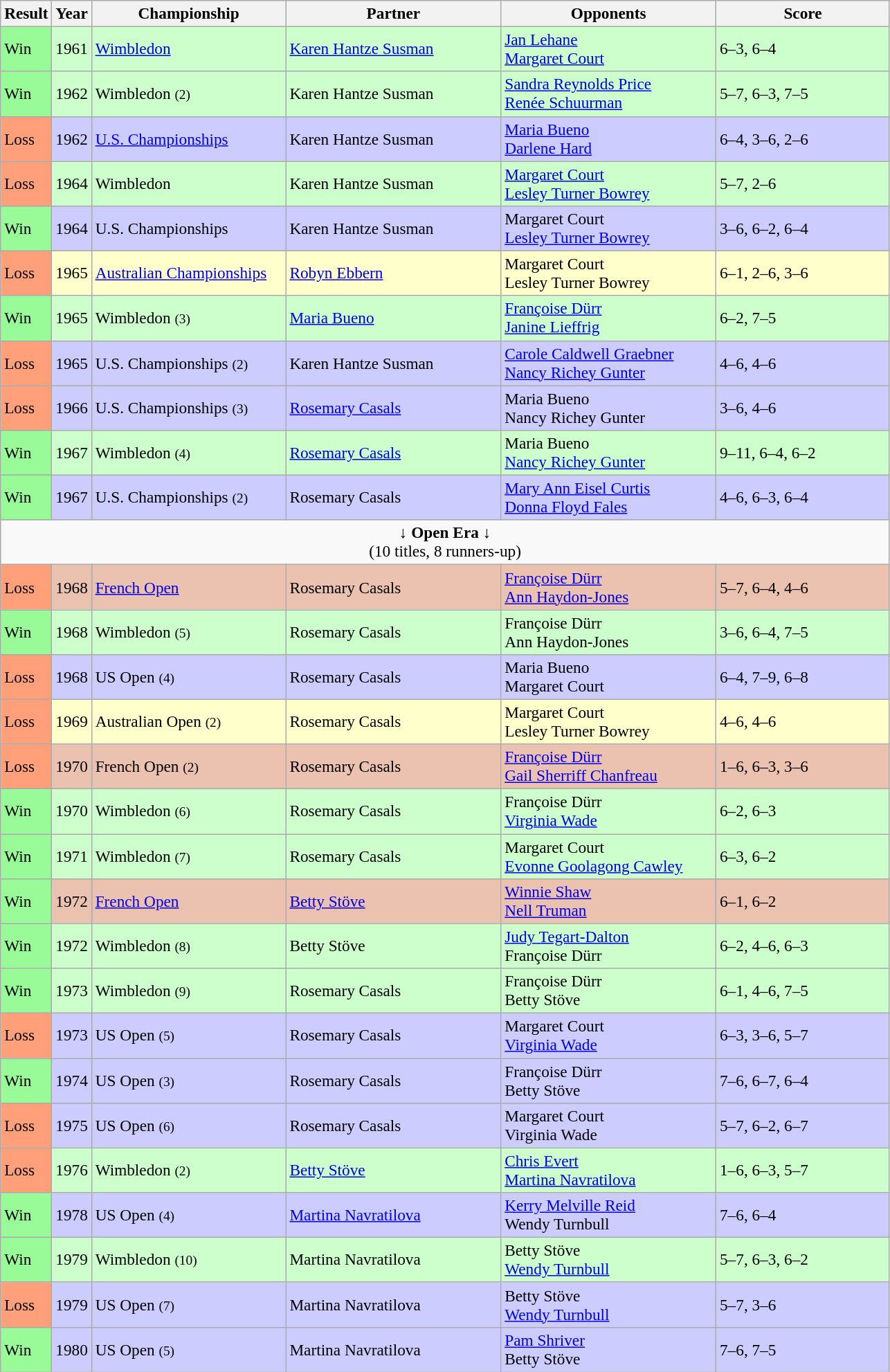<table class="sortable wikitable" style=font-size:97%>
<tr>
<th>Result</th>
<th>Year</th>
<th width=180>Championship</th>
<th width=200>Partner</th>
<th width=200>Opponents</th>
<th width=160>Score</th>
</tr>
<tr bgcolor="#CCFFCC">
<td style="background:#98fb98;">Win</td>
<td>1961</td>
<td><a href='#'>Wimbledon</a></td>
<td> <a href='#'>Karen Hantze Susman</a></td>
<td> <a href='#'>Jan Lehane</a><br> <a href='#'>Margaret Court</a></td>
<td>6–3, 6–4</td>
</tr>
<tr bgcolor="#CCFFCC">
<td style="background:#98fb98;">Win</td>
<td>1962</td>
<td>Wimbledon <small>(2)</small></td>
<td> Karen Hantze Susman</td>
<td> <a href='#'>Sandra Reynolds Price</a><br> <a href='#'>Renée Schuurman</a></td>
<td>5–7, 6–3, 7–5</td>
</tr>
<tr bgcolor="#CCCCFF">
<td style="background:#ffa07a;">Loss</td>
<td>1962</td>
<td><a href='#'>U.S. Championships</a></td>
<td> Karen Hantze Susman</td>
<td> <a href='#'>Maria Bueno</a><br> <a href='#'>Darlene Hard</a></td>
<td>6–4, 3–6, 2–6</td>
</tr>
<tr bgcolor="#CCFFCC">
<td style="background:#ffa07a;">Loss</td>
<td>1964</td>
<td>Wimbledon</td>
<td> Karen Hantze Susman</td>
<td> <a href='#'>Margaret Court</a><br> <a href='#'>Lesley Turner Bowrey</a></td>
<td>5–7, 2–6</td>
</tr>
<tr bgcolor="#CCCCFF">
<td style="background:#98fb98;">Win</td>
<td>1964</td>
<td>U.S. Championships</td>
<td> Karen Hantze Susman</td>
<td> Margaret Court<br> <a href='#'>Lesley Turner Bowrey</a></td>
<td>3–6, 6–2, 6–4</td>
</tr>
<tr bgcolor="#FFFFCC">
<td style="background:#ffa07a;">Loss</td>
<td>1965</td>
<td><a href='#'>Australian Championships</a></td>
<td> <a href='#'>Robyn Ebbern</a></td>
<td> Margaret Court<br> Lesley Turner Bowrey</td>
<td>6–1, 2–6, 3–6</td>
</tr>
<tr bgcolor="#CCFFCC">
<td style="background:#98fb98;">Win</td>
<td>1965</td>
<td>Wimbledon <small>(3)</small></td>
<td> <a href='#'>Maria Bueno</a></td>
<td> <a href='#'>Françoise Dürr</a><br> <a href='#'>Janine Lieffrig</a></td>
<td>6–2, 7–5</td>
</tr>
<tr bgcolor="#CCCCFF">
<td style="background:#ffa07a;">Loss</td>
<td>1965</td>
<td>U.S. Championships <small>(2)</small></td>
<td> Karen Hantze Susman</td>
<td> <a href='#'>Carole Caldwell Graebner</a><br> <a href='#'>Nancy Richey Gunter</a></td>
<td>4–6, 4–6</td>
</tr>
<tr bgcolor="#CCCCFF">
<td style="background:#ffa07a;">Loss</td>
<td>1966</td>
<td>U.S. Championships <small>(3)</small></td>
<td> <a href='#'>Rosemary Casals</a></td>
<td> Maria Bueno<br> Nancy Richey Gunter</td>
<td>3–6, 4–6</td>
</tr>
<tr bgcolor="#CCFFCC">
<td style="background:#98fb98;">Win</td>
<td>1967</td>
<td>Wimbledon <small>(4)</small></td>
<td> <a href='#'>Rosemary Casals</a></td>
<td> Maria Bueno<br> <a href='#'>Nancy Richey Gunter</a></td>
<td>9–11, 6–4, 6–2</td>
</tr>
<tr bgcolor="#CCCCFF">
<td style="background:#98fb98;">Win</td>
<td>1967</td>
<td>U.S. Championships <small>(2)</small></td>
<td> Rosemary Casals</td>
<td> <a href='#'>Mary Ann Eisel Curtis</a><br> <a href='#'>Donna Floyd Fales</a></td>
<td>4–6, 6–3, 6–4</td>
</tr>
<tr>
<td align=center colspan=6><strong>↓ Open Era ↓</strong><br>(10 titles, 8 runners-up)</td>
</tr>
<tr bgcolor="#EBC2AF">
<td style="background:#ffa07a;">Loss</td>
<td>1968</td>
<td><a href='#'>French Open</a></td>
<td> Rosemary Casals</td>
<td> <a href='#'>Françoise Dürr</a><br> <a href='#'>Ann Haydon-Jones</a></td>
<td>5–7, 6–4, 4–6</td>
</tr>
<tr bgcolor="#CCFFCC">
<td style="background:#98fb98;">Win</td>
<td>1968</td>
<td>Wimbledon <small>(5)</small></td>
<td> Rosemary Casals</td>
<td> Françoise Dürr<br> Ann Haydon-Jones</td>
<td>3–6, 6–4, 7–5</td>
</tr>
<tr bgcolor="#CCCCFF">
<td style="background:#ffa07a;">Loss</td>
<td>1968</td>
<td>US Open <small>(4)</small></td>
<td> Rosemary Casals</td>
<td> Maria Bueno<br>  Margaret Court</td>
<td>6–4, 7–9, 6–8</td>
</tr>
<tr bgcolor="#FFFFCC">
<td style="background:#ffa07a;">Loss</td>
<td>1969</td>
<td>Australian Open <small>(2)</small></td>
<td> Rosemary Casals</td>
<td> Margaret Court<br> Lesley Turner Bowrey</td>
<td>4–6, 4–6</td>
</tr>
<tr bgcolor="#EBC2AF">
<td style="background:#ffa07a;">Loss</td>
<td>1970</td>
<td>French Open <small>(2)</small></td>
<td> Rosemary Casals</td>
<td> <a href='#'>Françoise Dürr</a><br> <a href='#'>Gail Sherriff Chanfreau</a></td>
<td>1–6, 6–3, 3–6</td>
</tr>
<tr bgcolor="#CCFFCC">
<td style="background:#98fb98;">Win</td>
<td>1970</td>
<td>Wimbledon <small>(6)</small></td>
<td> Rosemary Casals</td>
<td> Françoise Dürr<br> <a href='#'>Virginia Wade</a></td>
<td>6–2, 6–3</td>
</tr>
<tr bgcolor="#CCFFCC">
<td style="background:#98fb98;">Win</td>
<td>1971</td>
<td>Wimbledon <small>(7)</small></td>
<td> Rosemary Casals</td>
<td> Margaret Court<br> <a href='#'>Evonne Goolagong Cawley</a></td>
<td>6–3, 6–2</td>
</tr>
<tr bgcolor="#EBC2AF">
<td style="background:#98fb98;">Win</td>
<td>1972</td>
<td><a href='#'>French Open</a></td>
<td> <a href='#'>Betty Stöve</a></td>
<td> <a href='#'>Winnie Shaw</a><br> <a href='#'>Nell Truman</a></td>
<td>6–1, 6–2</td>
</tr>
<tr bgcolor="CCFFCC">
<td style="background:#98fb98;">Win</td>
<td>1972</td>
<td>Wimbledon <small>(8)</small></td>
<td> Betty Stöve</td>
<td> <a href='#'>Judy Tegart-Dalton</a><br> Françoise Dürr</td>
<td>6–2, 4–6, 6–3</td>
</tr>
<tr bgcolor="#CCFFCC">
<td style="background:#98fb98;">Win</td>
<td>1973</td>
<td>Wimbledon <small>(9)</small></td>
<td> Rosemary Casals</td>
<td> Françoise Dürr<br> Betty Stöve</td>
<td>6–1, 4–6, 7–5</td>
</tr>
<tr bgcolor="#CCCCFF">
<td style="background:#ffa07a;">Loss</td>
<td>1973</td>
<td>US Open <small>(5)</small></td>
<td> Rosemary Casals</td>
<td> Margaret Court<br> <a href='#'>Virginia Wade</a></td>
<td>6–3, 3–6, 5–7</td>
</tr>
<tr bgcolor="#CCCCFF">
<td style="background:#98fb98;">Win</td>
<td>1974</td>
<td>US Open <small>(3)</small></td>
<td> Rosemary Casals</td>
<td> Françoise Dürr<br> Betty Stöve</td>
<td>7–6, 6–7, 6–4</td>
</tr>
<tr bgcolor="#CCCCFF">
<td style="background:#ffa07a;">Loss</td>
<td>1975</td>
<td>US Open <small>(6)</small></td>
<td> Rosemary Casals</td>
<td> Margaret Court<br> Virginia Wade</td>
<td>5–7, 6–2, 6–7</td>
</tr>
<tr bgcolor="#CCFFCC">
<td style="background:#ffa07a;">Loss</td>
<td>1976</td>
<td>Wimbledon <small>(2)</small></td>
<td> <a href='#'>Betty Stöve</a></td>
<td> <a href='#'>Chris Evert</a><br> <a href='#'>Martina Navratilova</a></td>
<td>1–6, 6–3, 5–7</td>
</tr>
<tr bgcolor="#CCCCFF">
<td style="background:#98fb98;">Win</td>
<td>1978</td>
<td>US Open <small>(4)</small></td>
<td> <a href='#'>Martina Navratilova</a></td>
<td> <a href='#'>Kerry Melville Reid</a><br> Wendy Turnbull</td>
<td>7–6, 6–4</td>
</tr>
<tr bgcolor="#CCFFCC">
<td style="background:#98fb98;">Win</td>
<td>1979</td>
<td>Wimbledon <small>(10)</small></td>
<td> Martina Navratilova</td>
<td> Betty Stöve<br> <a href='#'>Wendy Turnbull</a></td>
<td>5–7, 6–3, 6–2</td>
</tr>
<tr bgcolor="#CCCCFF">
<td style="background:#ffa07a;">Loss</td>
<td>1979</td>
<td>US Open <small>(7)</small></td>
<td> Martina Navratilova</td>
<td> Betty Stöve<br> <a href='#'>Wendy Turnbull</a></td>
<td>5–7, 3–6</td>
</tr>
<tr bgcolor="#CCCCFF">
<td style="background:#98fb98;">Win</td>
<td>1980</td>
<td>US Open <small>(5)</small></td>
<td> Martina Navratilova</td>
<td> <a href='#'>Pam Shriver</a><br> Betty Stöve</td>
<td>7–6, 7–5</td>
</tr>
</table>
